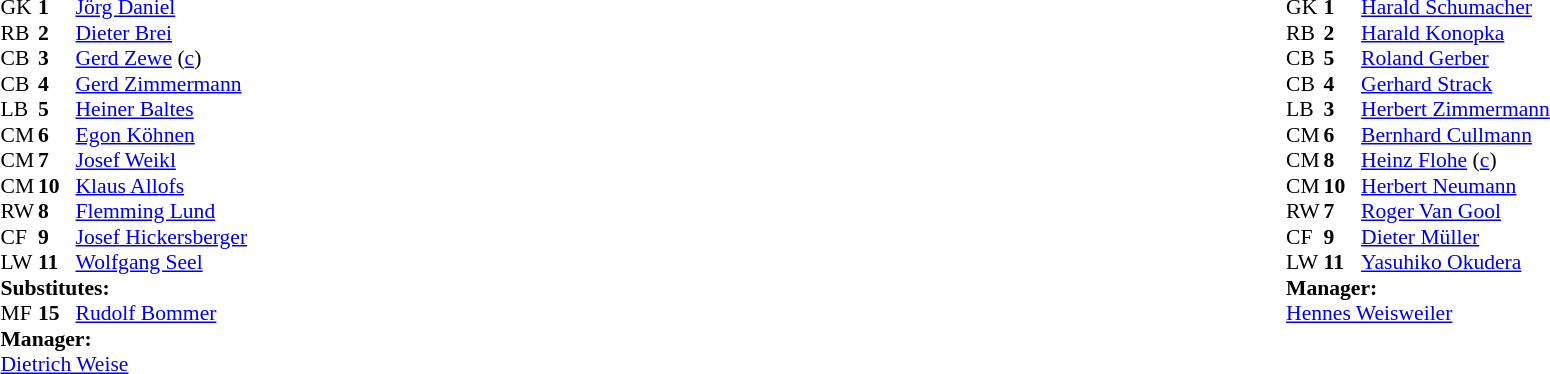<table width="100%">
<tr>
<td valign="top" width="40%"><br><table style="font-size:90%" cellspacing="0" cellpadding="0">
<tr>
<th width=25></th>
<th width=25></th>
</tr>
<tr>
<td>GK</td>
<td><strong>1</strong></td>
<td> <a href='#'>Jörg Daniel</a></td>
</tr>
<tr>
<td>RB</td>
<td><strong>2</strong></td>
<td> <a href='#'>Dieter Brei</a></td>
</tr>
<tr>
<td>CB</td>
<td><strong>3</strong></td>
<td> <a href='#'>Gerd Zewe</a> (<a href='#'>c</a>)</td>
</tr>
<tr>
<td>CB</td>
<td><strong>4</strong></td>
<td> <a href='#'>Gerd Zimmermann</a></td>
</tr>
<tr>
<td>LB</td>
<td><strong>5</strong></td>
<td> <a href='#'>Heiner Baltes</a></td>
</tr>
<tr>
<td>CM</td>
<td><strong>6</strong></td>
<td> <a href='#'>Egon Köhnen</a></td>
</tr>
<tr>
<td>CM</td>
<td><strong>7</strong></td>
<td> <a href='#'>Josef Weikl</a></td>
</tr>
<tr>
<td>CM</td>
<td><strong>10</strong></td>
<td> <a href='#'>Klaus Allofs</a></td>
</tr>
<tr>
<td>RW</td>
<td><strong>8</strong></td>
<td> <a href='#'>Flemming Lund</a></td>
<td></td>
<td></td>
</tr>
<tr>
<td>CF</td>
<td><strong>9</strong></td>
<td> <a href='#'>Josef Hickersberger</a></td>
</tr>
<tr>
<td>LW</td>
<td><strong>11</strong></td>
<td> <a href='#'>Wolfgang Seel</a></td>
</tr>
<tr>
<td colspan=3><strong>Substitutes:</strong></td>
</tr>
<tr>
<td>MF</td>
<td><strong>15</strong></td>
<td> <a href='#'>Rudolf Bommer</a></td>
<td></td>
<td></td>
</tr>
<tr>
<td colspan=3><strong>Manager:</strong></td>
</tr>
<tr>
<td colspan=3> <a href='#'>Dietrich Weise</a></td>
</tr>
</table>
</td>
<td valign="top"></td>
<td valign="top" width="50%"><br><table style="font-size:90%; margin:auto" cellspacing="0" cellpadding="0">
<tr>
<th width=25></th>
<th width=25></th>
</tr>
<tr>
<td>GK</td>
<td><strong>1</strong></td>
<td> <a href='#'>Harald Schumacher</a></td>
</tr>
<tr>
<td>RB</td>
<td><strong>2</strong></td>
<td> <a href='#'>Harald Konopka</a></td>
</tr>
<tr>
<td>CB</td>
<td><strong>5</strong></td>
<td> <a href='#'>Roland Gerber</a></td>
</tr>
<tr>
<td>CB</td>
<td><strong>4</strong></td>
<td> <a href='#'>Gerhard Strack</a></td>
</tr>
<tr>
<td>LB</td>
<td><strong>3</strong></td>
<td> <a href='#'>Herbert Zimmermann</a></td>
</tr>
<tr>
<td>CM</td>
<td><strong>6</strong></td>
<td> <a href='#'>Bernhard Cullmann</a></td>
</tr>
<tr>
<td>CM</td>
<td><strong>8</strong></td>
<td> <a href='#'>Heinz Flohe</a> (<a href='#'>c</a>)</td>
</tr>
<tr>
<td>CM</td>
<td><strong>10</strong></td>
<td> <a href='#'>Herbert Neumann</a></td>
</tr>
<tr>
<td>RW</td>
<td><strong>7</strong></td>
<td> <a href='#'>Roger Van Gool</a></td>
</tr>
<tr>
<td>CF</td>
<td><strong>9</strong></td>
<td> <a href='#'>Dieter Müller</a></td>
</tr>
<tr>
<td>LW</td>
<td><strong>11</strong></td>
<td> <a href='#'>Yasuhiko Okudera</a></td>
</tr>
<tr>
<td colspan=3><strong>Manager:</strong></td>
</tr>
<tr>
<td colspan=3> <a href='#'>Hennes Weisweiler</a></td>
</tr>
</table>
</td>
</tr>
</table>
